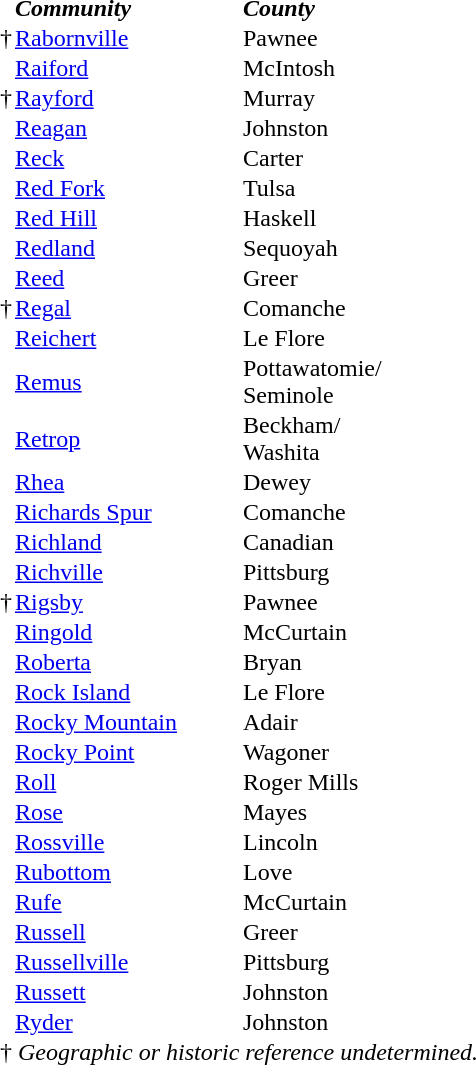<table border="0" cellpadding="0">
<tr>
<td></td>
<td width="150px"><strong><em>Community</em></strong></td>
<td width="100px"><strong><em>County</em></strong></td>
<td width="300px"></td>
</tr>
<tr>
<td>†</td>
<td><a href='#'>Rabornville</a></td>
<td>Pawnee</td>
<td></td>
</tr>
<tr>
<td></td>
<td><a href='#'>Raiford</a></td>
<td>McIntosh</td>
<td></td>
</tr>
<tr>
<td>†</td>
<td><a href='#'>Rayford</a></td>
<td>Murray</td>
<td></td>
</tr>
<tr>
<td></td>
<td><a href='#'>Reagan</a></td>
<td>Johnston</td>
<td></td>
</tr>
<tr>
<td></td>
<td><a href='#'>Reck</a></td>
<td>Carter</td>
<td></td>
</tr>
<tr>
<td></td>
<td><a href='#'>Red Fork</a></td>
<td>Tulsa</td>
<td></td>
</tr>
<tr>
<td></td>
<td><a href='#'>Red Hill</a></td>
<td>Haskell</td>
<td></td>
</tr>
<tr>
<td></td>
<td><a href='#'>Redland</a></td>
<td>Sequoyah</td>
<td></td>
</tr>
<tr>
<td></td>
<td><a href='#'>Reed</a></td>
<td>Greer</td>
<td></td>
</tr>
<tr>
<td>†</td>
<td><a href='#'>Regal</a></td>
<td>Comanche</td>
<td></td>
</tr>
<tr>
<td></td>
<td><a href='#'>Reichert</a></td>
<td>Le Flore</td>
<td></td>
</tr>
<tr>
<td></td>
<td><a href='#'>Remus</a></td>
<td>Pottawatomie/ Seminole</td>
<td></td>
</tr>
<tr>
<td></td>
<td><a href='#'>Retrop</a></td>
<td>Beckham/ Washita</td>
<td></td>
</tr>
<tr>
<td></td>
<td><a href='#'>Rhea</a></td>
<td>Dewey</td>
<td></td>
</tr>
<tr>
<td></td>
<td><a href='#'>Richards Spur</a></td>
<td>Comanche</td>
<td></td>
</tr>
<tr>
<td></td>
<td><a href='#'>Richland</a></td>
<td>Canadian</td>
<td></td>
</tr>
<tr>
<td></td>
<td><a href='#'>Richville</a></td>
<td>Pittsburg</td>
<td></td>
</tr>
<tr>
<td>†</td>
<td><a href='#'>Rigsby</a></td>
<td>Pawnee</td>
<td></td>
</tr>
<tr>
<td></td>
<td><a href='#'>Ringold</a></td>
<td>McCurtain</td>
<td></td>
</tr>
<tr>
<td></td>
<td><a href='#'>Roberta</a></td>
<td>Bryan</td>
<td></td>
</tr>
<tr>
<td></td>
<td><a href='#'>Rock Island</a></td>
<td>Le Flore</td>
<td></td>
</tr>
<tr>
<td></td>
<td><a href='#'>Rocky Mountain</a></td>
<td>Adair</td>
<td></td>
</tr>
<tr>
<td></td>
<td><a href='#'>Rocky Point</a></td>
<td>Wagoner</td>
<td></td>
</tr>
<tr>
<td></td>
<td><a href='#'>Roll</a></td>
<td>Roger Mills</td>
<td></td>
</tr>
<tr>
<td></td>
<td><a href='#'>Rose</a></td>
<td>Mayes</td>
<td></td>
</tr>
<tr>
<td></td>
<td><a href='#'>Rossville</a></td>
<td>Lincoln</td>
<td></td>
</tr>
<tr>
<td></td>
<td><a href='#'>Rubottom</a></td>
<td>Love</td>
<td></td>
</tr>
<tr>
<td></td>
<td><a href='#'>Rufe</a></td>
<td>McCurtain</td>
<td></td>
</tr>
<tr>
<td></td>
<td><a href='#'>Russell</a></td>
<td>Greer</td>
<td></td>
</tr>
<tr>
<td></td>
<td><a href='#'>Russellville</a></td>
<td>Pittsburg</td>
<td></td>
</tr>
<tr>
<td></td>
<td><a href='#'>Russett</a></td>
<td>Johnston</td>
<td></td>
</tr>
<tr>
<td></td>
<td><a href='#'>Ryder</a></td>
<td>Johnston</td>
<td></td>
</tr>
<tr>
<td colspan="4">† <em>Geographic or historic reference undetermined.</em></td>
</tr>
</table>
